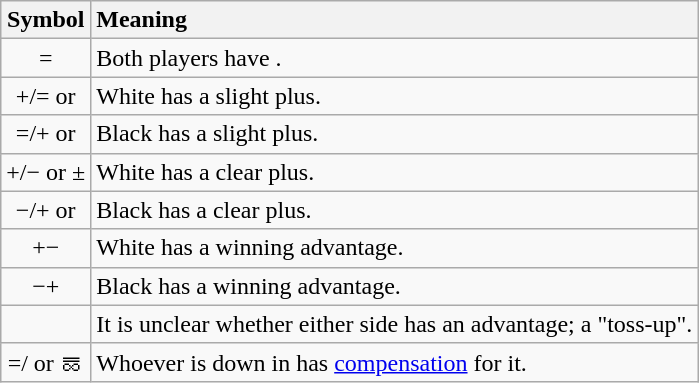<table class="wikitable">
<tr style="vertical-align:bottom;">
<th>Symbol</th>
<th style="text-align:left;">Meaning</th>
</tr>
<tr style="vertical-align:top;">
<td style="text-align:center;">=</td>
<td>Both players have .</td>
</tr>
<tr style="vertical-align:top;">
<td style="text-align:center;">+/= or </td>
<td>White has a slight plus.</td>
</tr>
<tr style="vertical-align:top;">
<td style="text-align:center;">=/+ or </td>
<td>Black has a slight plus.</td>
</tr>
<tr style="vertical-align:top;">
<td style="text-align:center;">+/− or ±</td>
<td>White has a clear plus.</td>
</tr>
<tr style="vertical-align:top;">
<td style="text-align:center;">−/+ or </td>
<td>Black has a clear plus.</td>
</tr>
<tr style="vertical-align:top;">
<td style="text-align:center;">+−</td>
<td>White has a winning advantage.</td>
</tr>
<tr style="vertical-align:top;">
<td style="text-align:center;">−+</td>
<td>Black has a winning advantage.</td>
</tr>
<tr style="vertical-align:top;">
<td style="text-align:center;"></td>
<td>It is unclear whether either side has an advantage; a "toss-up".</td>
</tr>
<tr style="vertical-align:top;">
<td style="text-align:center;">=/ or ⯹</td>
<td>Whoever is down in  has <a href='#'>compensation</a> for it.</td>
</tr>
</table>
